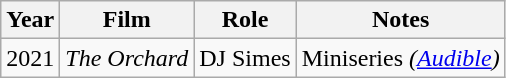<table class="wikitable">
<tr>
<th>Year</th>
<th>Film</th>
<th>Role</th>
<th>Notes</th>
</tr>
<tr>
<td>2021</td>
<td><em>The Orchard</em></td>
<td>DJ Simes</td>
<td>Miniseries <em>(<a href='#'>Audible</a>)</em></td>
</tr>
</table>
